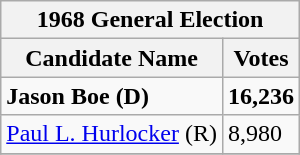<table class="wikitable">
<tr>
<th colspan="3">1968 General Election</th>
</tr>
<tr>
<th>Candidate Name</th>
<th colspan="2">Votes </th>
</tr>
<tr>
<td><strong>Jason Boe (D)</strong></td>
<td><strong>16,236</strong></td>
</tr>
<tr>
<td><a href='#'>Paul L. Hurlocker</a> (R)</td>
<td>8,980</td>
</tr>
<tr>
</tr>
</table>
